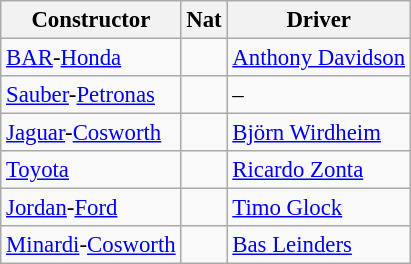<table class="wikitable" style="font-size: 95%">
<tr>
<th>Constructor</th>
<th>Nat</th>
<th>Driver</th>
</tr>
<tr>
<td><a href='#'>BAR</a>-<a href='#'>Honda</a></td>
<td></td>
<td><a href='#'>Anthony Davidson</a></td>
</tr>
<tr>
<td><a href='#'>Sauber</a>-<a href='#'>Petronas</a></td>
<td></td>
<td>–</td>
</tr>
<tr>
<td><a href='#'>Jaguar</a>-<a href='#'>Cosworth</a></td>
<td></td>
<td><a href='#'>Björn Wirdheim</a></td>
</tr>
<tr>
<td><a href='#'>Toyota</a></td>
<td></td>
<td><a href='#'>Ricardo Zonta</a></td>
</tr>
<tr>
<td><a href='#'>Jordan</a>-<a href='#'>Ford</a></td>
<td></td>
<td><a href='#'>Timo Glock</a></td>
</tr>
<tr>
<td><a href='#'>Minardi</a>-<a href='#'>Cosworth</a></td>
<td></td>
<td><a href='#'>Bas Leinders</a></td>
</tr>
</table>
